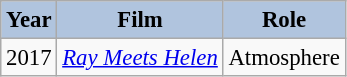<table class="wikitable" style="font-size:95%;">
<tr>
<th style="background:#B0C4DE;">Year</th>
<th style="background:#B0C4DE;">Film</th>
<th style="background:#B0C4DE;">Role</th>
</tr>
<tr>
<td>2017</td>
<td><em><a href='#'>Ray Meets Helen</a></em></td>
<td>Atmosphere</td>
</tr>
</table>
